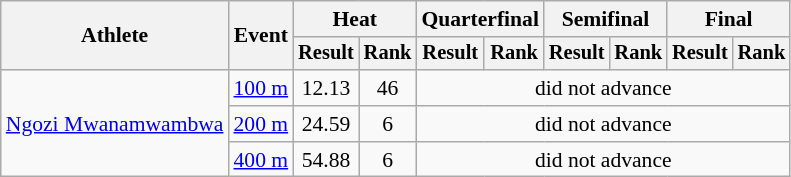<table class="wikitable" style="font-size:90%">
<tr>
<th rowspan="2">Athlete</th>
<th rowspan="2">Event</th>
<th colspan="2">Heat</th>
<th colspan="2">Quarterfinal</th>
<th colspan="2">Semifinal</th>
<th colspan="2">Final</th>
</tr>
<tr style="font-size:95%">
<th>Result</th>
<th>Rank</th>
<th>Result</th>
<th>Rank</th>
<th>Result</th>
<th>Rank</th>
<th>Result</th>
<th>Rank</th>
</tr>
<tr align=center>
<td align=left rowspan=3><a href='#'>Ngozi Mwanamwambwa</a></td>
<td align=left><a href='#'>100 m</a></td>
<td>12.13</td>
<td>46</td>
<td colspan=6>did not advance</td>
</tr>
<tr align=center>
<td align=left><a href='#'>200 m</a></td>
<td>24.59</td>
<td>6</td>
<td colspan=6>did not advance</td>
</tr>
<tr align=center>
<td align=left><a href='#'>400 m</a></td>
<td>54.88</td>
<td>6</td>
<td colspan=6>did not advance</td>
</tr>
</table>
